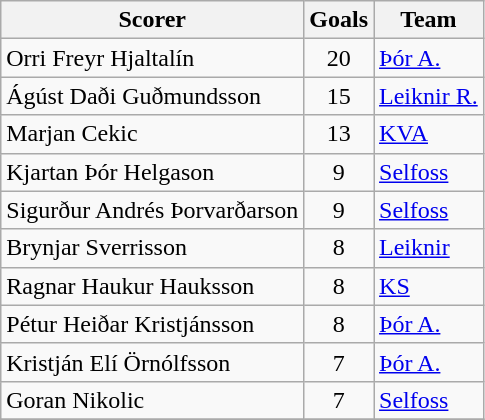<table class="wikitable">
<tr>
<th>Scorer</th>
<th>Goals</th>
<th>Team</th>
</tr>
<tr>
<td> Orri Freyr Hjaltalín</td>
<td align=center>20</td>
<td><a href='#'>Þór A.</a></td>
</tr>
<tr>
<td> Ágúst Daði Guðmundsson</td>
<td align=center>15</td>
<td><a href='#'>Leiknir R.</a></td>
</tr>
<tr>
<td> Marjan Cekic</td>
<td align=center>13</td>
<td><a href='#'>KVA</a></td>
</tr>
<tr>
<td> Kjartan Þór Helgason</td>
<td align=center>9</td>
<td><a href='#'>Selfoss</a></td>
</tr>
<tr>
<td> Sigurður Andrés Þorvarðarson</td>
<td align=center>9</td>
<td><a href='#'>Selfoss</a></td>
</tr>
<tr>
<td> Brynjar Sverrisson</td>
<td align=center>8</td>
<td><a href='#'>Leiknir</a></td>
</tr>
<tr>
<td> Ragnar Haukur Hauksson</td>
<td align=center>8</td>
<td><a href='#'>KS</a></td>
</tr>
<tr>
<td> Pétur Heiðar Kristjánsson</td>
<td align=center>8</td>
<td><a href='#'>Þór A.</a></td>
</tr>
<tr>
<td> Kristján Elí Örnólfsson</td>
<td align=center>7</td>
<td><a href='#'>Þór A.</a></td>
</tr>
<tr>
<td> Goran Nikolic</td>
<td align=center>7</td>
<td><a href='#'>Selfoss</a></td>
</tr>
<tr>
</tr>
</table>
